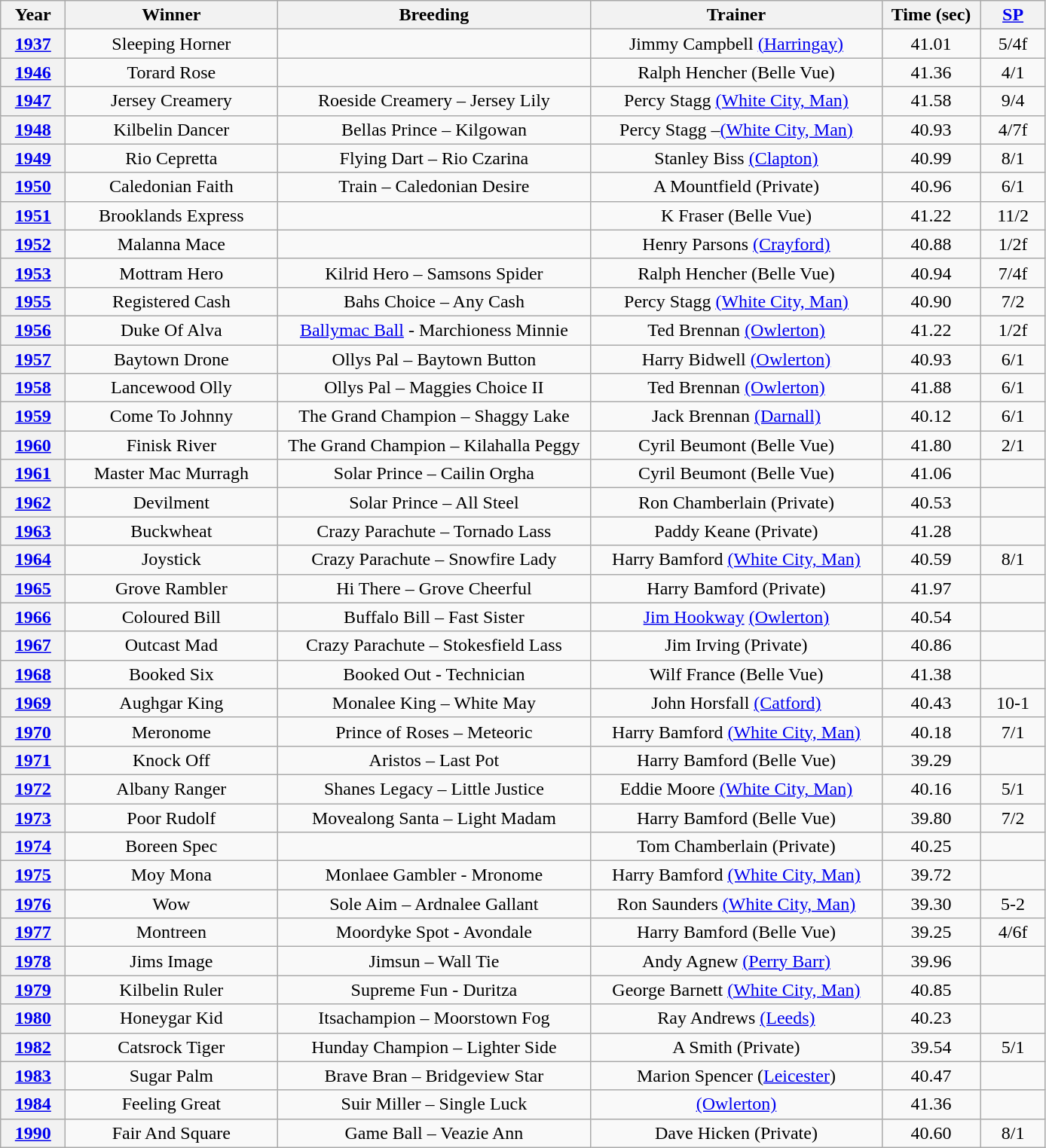<table class="wikitable collapsible collapsed" style="text-align:center">
<tr>
<th width=50>Year</th>
<th width=180>Winner</th>
<th width=270>Breeding</th>
<th width=250>Trainer</th>
<th width=80>Time (sec)</th>
<th width=50><a href='#'>SP</a></th>
</tr>
<tr>
<th><a href='#'>1937</a></th>
<td>Sleeping Horner</td>
<td></td>
<td>Jimmy Campbell <a href='#'>(Harringay)</a></td>
<td>41.01</td>
<td>5/4f</td>
</tr>
<tr>
<th><a href='#'>1946</a></th>
<td>Torard Rose</td>
<td></td>
<td>Ralph Hencher (Belle Vue)</td>
<td>41.36</td>
<td>4/1</td>
</tr>
<tr>
<th><a href='#'>1947</a></th>
<td>Jersey Creamery</td>
<td>Roeside Creamery – Jersey Lily</td>
<td>Percy Stagg <a href='#'>(White City, Man)</a></td>
<td>41.58</td>
<td>9/4</td>
</tr>
<tr>
<th><a href='#'>1948</a></th>
<td>Kilbelin Dancer</td>
<td>Bellas Prince – Kilgowan</td>
<td>Percy Stagg –<a href='#'>(White City, Man)</a></td>
<td>40.93</td>
<td>4/7f</td>
</tr>
<tr>
<th><a href='#'>1949</a></th>
<td>Rio Cepretta</td>
<td>Flying Dart – Rio Czarina</td>
<td>Stanley Biss <a href='#'>(Clapton)</a></td>
<td>40.99</td>
<td>8/1</td>
</tr>
<tr>
<th><a href='#'>1950</a></th>
<td>Caledonian Faith</td>
<td>Train – Caledonian Desire</td>
<td>A Mountfield (Private)</td>
<td>40.96</td>
<td>6/1</td>
</tr>
<tr>
<th><a href='#'>1951</a></th>
<td>Brooklands Express</td>
<td></td>
<td>K Fraser (Belle Vue)</td>
<td>41.22</td>
<td>11/2</td>
</tr>
<tr>
<th><a href='#'>1952</a></th>
<td>Malanna Mace</td>
<td></td>
<td>Henry Parsons <a href='#'>(Crayford)</a></td>
<td>40.88</td>
<td>1/2f</td>
</tr>
<tr>
<th><a href='#'>1953</a></th>
<td>Mottram Hero</td>
<td>Kilrid Hero – Samsons Spider</td>
<td>Ralph Hencher (Belle Vue)</td>
<td>40.94</td>
<td>7/4f</td>
</tr>
<tr>
<th><a href='#'>1955</a></th>
<td>Registered Cash</td>
<td>Bahs Choice – Any Cash</td>
<td>Percy Stagg <a href='#'>(White City, Man)</a></td>
<td>40.90</td>
<td>7/2</td>
</tr>
<tr>
<th><a href='#'>1956</a></th>
<td>Duke Of Alva</td>
<td><a href='#'>Ballymac Ball</a> - Marchioness Minnie</td>
<td>Ted Brennan <a href='#'>(Owlerton)</a></td>
<td>41.22</td>
<td>1/2f</td>
</tr>
<tr>
<th><a href='#'>1957</a></th>
<td>Baytown Drone</td>
<td>Ollys Pal – Baytown Button</td>
<td>Harry Bidwell <a href='#'>(Owlerton)</a></td>
<td>40.93</td>
<td>6/1</td>
</tr>
<tr>
<th><a href='#'>1958</a></th>
<td>Lancewood Olly</td>
<td>Ollys Pal – Maggies Choice II</td>
<td>Ted Brennan <a href='#'>(Owlerton)</a></td>
<td>41.88</td>
<td>6/1</td>
</tr>
<tr>
<th><a href='#'>1959</a></th>
<td>Come To Johnny</td>
<td>The Grand Champion – Shaggy Lake</td>
<td>Jack Brennan <a href='#'>(Darnall)</a></td>
<td>40.12</td>
<td>6/1</td>
</tr>
<tr>
<th><a href='#'>1960</a></th>
<td>Finisk River</td>
<td>The Grand Champion – Kilahalla Peggy</td>
<td>Cyril Beumont (Belle Vue)</td>
<td>41.80</td>
<td>2/1</td>
</tr>
<tr>
<th><a href='#'>1961</a></th>
<td>Master Mac Murragh</td>
<td>Solar Prince – Cailin Orgha</td>
<td>Cyril Beumont (Belle Vue)</td>
<td>41.06</td>
<td></td>
</tr>
<tr>
<th><a href='#'>1962</a></th>
<td>Devilment</td>
<td>Solar Prince – All Steel</td>
<td>Ron Chamberlain (Private)</td>
<td>40.53</td>
<td></td>
</tr>
<tr>
<th><a href='#'>1963</a></th>
<td>Buckwheat</td>
<td>Crazy Parachute – Tornado Lass</td>
<td>Paddy Keane (Private)</td>
<td>41.28</td>
<td></td>
</tr>
<tr>
<th><a href='#'>1964</a></th>
<td>Joystick</td>
<td>Crazy Parachute – Snowfire Lady</td>
<td>Harry Bamford <a href='#'>(White City, Man)</a></td>
<td>40.59</td>
<td>8/1</td>
</tr>
<tr>
<th><a href='#'>1965</a></th>
<td>Grove Rambler</td>
<td>Hi There – Grove Cheerful</td>
<td>Harry Bamford (Private)</td>
<td>41.97</td>
<td></td>
</tr>
<tr>
<th><a href='#'>1966</a></th>
<td>Coloured Bill</td>
<td>Buffalo Bill – Fast Sister</td>
<td><a href='#'>Jim Hookway</a> <a href='#'>(Owlerton)</a></td>
<td>40.54</td>
<td></td>
</tr>
<tr>
<th><a href='#'>1967</a></th>
<td>Outcast Mad</td>
<td>Crazy Parachute – Stokesfield Lass</td>
<td>Jim Irving (Private)</td>
<td>40.86</td>
<td></td>
</tr>
<tr>
<th><a href='#'>1968</a></th>
<td>Booked Six</td>
<td>Booked Out - Technician</td>
<td>Wilf France (Belle Vue)</td>
<td>41.38</td>
<td></td>
</tr>
<tr>
<th><a href='#'>1969</a></th>
<td>Aughgar King</td>
<td>Monalee King – White May</td>
<td>John Horsfall <a href='#'>(Catford)</a></td>
<td>40.43</td>
<td>10-1</td>
</tr>
<tr>
<th><a href='#'>1970</a></th>
<td>Meronome</td>
<td>Prince of Roses – Meteoric</td>
<td>Harry Bamford <a href='#'>(White City, Man)</a></td>
<td>40.18</td>
<td>7/1</td>
</tr>
<tr>
<th><a href='#'>1971</a></th>
<td>Knock Off</td>
<td>Aristos – Last Pot</td>
<td>Harry Bamford (Belle Vue)</td>
<td>39.29</td>
<td></td>
</tr>
<tr>
<th><a href='#'>1972</a></th>
<td>Albany Ranger</td>
<td>Shanes Legacy – Little Justice</td>
<td>Eddie Moore <a href='#'>(White City, Man)</a></td>
<td>40.16</td>
<td>5/1</td>
</tr>
<tr>
<th><a href='#'>1973</a></th>
<td>Poor Rudolf</td>
<td>Movealong Santa – Light Madam</td>
<td>Harry Bamford (Belle Vue)</td>
<td>39.80</td>
<td>7/2</td>
</tr>
<tr>
<th><a href='#'>1974</a></th>
<td>Boreen Spec</td>
<td></td>
<td>Tom Chamberlain (Private)</td>
<td>40.25</td>
<td></td>
</tr>
<tr>
<th><a href='#'>1975</a></th>
<td>Moy Mona</td>
<td>Monlaee Gambler - Mronome</td>
<td>Harry Bamford <a href='#'>(White City, Man)</a></td>
<td>39.72</td>
<td></td>
</tr>
<tr>
<th><a href='#'>1976</a></th>
<td>Wow</td>
<td>Sole Aim – Ardnalee Gallant</td>
<td>Ron Saunders <a href='#'>(White City, Man)</a></td>
<td>39.30</td>
<td>5-2</td>
</tr>
<tr>
<th><a href='#'>1977</a></th>
<td>Montreen</td>
<td>Moordyke Spot - Avondale</td>
<td>Harry Bamford (Belle Vue)</td>
<td>39.25</td>
<td>4/6f</td>
</tr>
<tr>
<th><a href='#'>1978</a></th>
<td>Jims Image</td>
<td>Jimsun – Wall Tie</td>
<td>Andy Agnew <a href='#'>(Perry Barr)</a></td>
<td>39.96</td>
<td></td>
</tr>
<tr>
<th><a href='#'>1979</a></th>
<td>Kilbelin Ruler</td>
<td>Supreme Fun - Duritza</td>
<td>George Barnett <a href='#'>(White City, Man)</a></td>
<td>40.85</td>
<td></td>
</tr>
<tr>
<th><a href='#'>1980</a></th>
<td>Honeygar Kid</td>
<td>Itsachampion – Moorstown Fog</td>
<td>Ray Andrews <a href='#'>(Leeds)</a></td>
<td>40.23</td>
<td></td>
</tr>
<tr>
<th><a href='#'>1982</a></th>
<td>Catsrock Tiger</td>
<td>Hunday Champion – Lighter Side</td>
<td>A Smith (Private)</td>
<td>39.54</td>
<td>5/1</td>
</tr>
<tr>
<th><a href='#'>1983</a></th>
<td>Sugar Palm</td>
<td>Brave Bran – Bridgeview Star</td>
<td>Marion Spencer (<a href='#'>Leicester</a>)</td>
<td>40.47</td>
<td></td>
</tr>
<tr>
<th><a href='#'>1984</a></th>
<td>Feeling Great</td>
<td>Suir Miller – Single Luck</td>
<td><a href='#'>(Owlerton)</a></td>
<td>41.36</td>
<td></td>
</tr>
<tr>
<th><a href='#'>1990</a></th>
<td>Fair And Square</td>
<td>Game Ball – Veazie Ann</td>
<td>Dave Hicken (Private)</td>
<td>40.60</td>
<td>8/1</td>
</tr>
</table>
